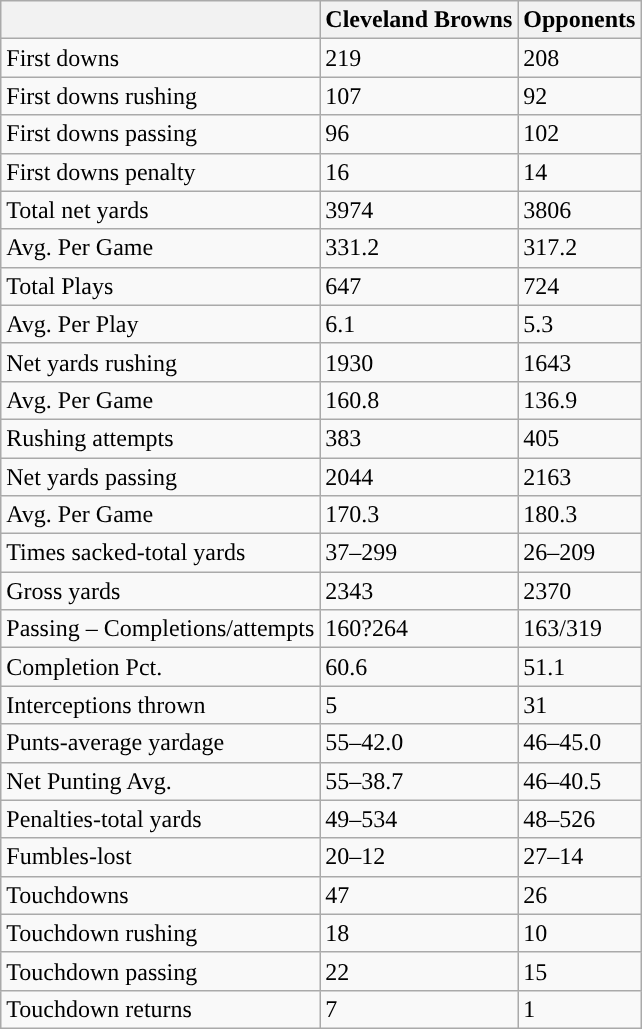<table class="wikitable">
<tr>
<th></th>
<th>Cleveland Browns</th>
<th>Opponents</th>
</tr>
<tr>
<td>First downs</td>
<td>219</td>
<td>208</td>
</tr>
<tr>
<td>First downs rushing</td>
<td>107</td>
<td>92</td>
</tr>
<tr>
<td>First downs passing</td>
<td>96</td>
<td>102</td>
</tr>
<tr>
<td>First downs penalty</td>
<td>16</td>
<td>14</td>
</tr>
<tr>
<td>Total net yards</td>
<td>3974</td>
<td>3806</td>
</tr>
<tr>
<td>Avg. Per Game</td>
<td>331.2</td>
<td>317.2</td>
</tr>
<tr>
<td>Total Plays</td>
<td>647</td>
<td>724</td>
</tr>
<tr>
<td>Avg. Per Play</td>
<td>6.1</td>
<td>5.3</td>
</tr>
<tr>
<td>Net yards rushing</td>
<td>1930</td>
<td>1643</td>
</tr>
<tr>
<td>Avg. Per Game</td>
<td>160.8</td>
<td>136.9</td>
</tr>
<tr>
<td>Rushing attempts</td>
<td>383</td>
<td>405</td>
</tr>
<tr>
<td>Net yards passing</td>
<td>2044</td>
<td>2163</td>
</tr>
<tr>
<td>Avg. Per Game</td>
<td>170.3</td>
<td>180.3</td>
</tr>
<tr>
<td>Times sacked-total yards</td>
<td>37–299</td>
<td>26–209</td>
</tr>
<tr>
<td>Gross yards</td>
<td>2343</td>
<td>2370</td>
</tr>
<tr>
<td>Passing – Completions/attempts</td>
<td>160?264</td>
<td>163/319</td>
</tr>
<tr>
<td>Completion Pct.</td>
<td>60.6</td>
<td>51.1</td>
</tr>
<tr>
<td>Interceptions thrown</td>
<td>5</td>
<td>31</td>
</tr>
<tr>
<td>Punts-average yardage</td>
<td>55–42.0</td>
<td>46–45.0</td>
</tr>
<tr>
<td>Net Punting Avg.</td>
<td>55–38.7</td>
<td>46–40.5</td>
</tr>
<tr>
<td>Penalties-total yards</td>
<td>49–534</td>
<td>48–526</td>
</tr>
<tr>
<td>Fumbles-lost</td>
<td>20–12</td>
<td>27–14</td>
</tr>
<tr>
<td>Touchdowns</td>
<td>47</td>
<td>26</td>
</tr>
<tr>
<td>Touchdown rushing</td>
<td>18</td>
<td>10</td>
</tr>
<tr>
<td>Touchdown passing</td>
<td>22</td>
<td>15</td>
</tr>
<tr>
<td>Touchdown returns</td>
<td>7</td>
<td>1</td>
</tr>
</table>
